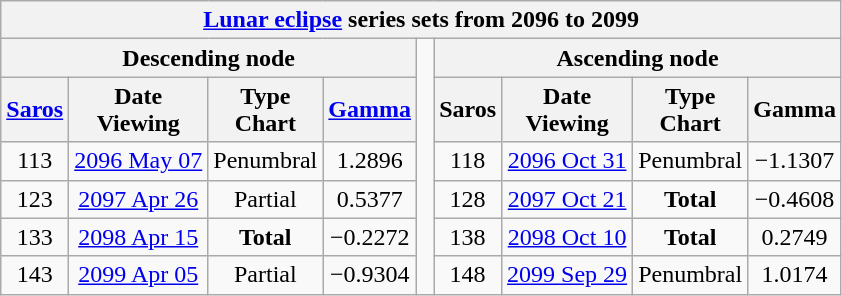<table class="wikitable mw-collapsible mw-collapsed">
<tr>
<th class="nowrap" colspan="9"><a href='#'>Lunar eclipse</a> series sets from 2096 to 2099</th>
</tr>
<tr>
<th scope="col" colspan="4">Descending node</th>
<td rowspan="11"> </td>
<th scope="col" colspan="4">Ascending node</th>
</tr>
<tr style="text-align: center;">
<th scope="col"><a href='#'>Saros</a></th>
<th scope="col">Date<br>Viewing</th>
<th scope="col">Type<br>Chart</th>
<th scope="col"><a href='#'>Gamma</a></th>
<th scope="col">Saros</th>
<th scope="col">Date<br>Viewing</th>
<th scope="col">Type<br>Chart</th>
<th scope="col">Gamma</th>
</tr>
<tr style="text-align: center;">
<td>113</td>
<td><a href='#'>2096 May 07</a><br></td>
<td style="text-align:center;">Penumbral<br></td>
<td>1.2896</td>
<td>118</td>
<td><a href='#'>2096 Oct 31</a><br></td>
<td style="text-align:center;">Penumbral<br></td>
<td>−1.1307</td>
</tr>
<tr style="text-align: center;">
<td>123</td>
<td style="text-align:center;vertical-align:top;"><a href='#'>2097 Apr 26</a><br></td>
<td style="text-align:center;">Partial<br></td>
<td>0.5377</td>
<td>128</td>
<td><a href='#'>2097 Oct 21</a><br></td>
<td style="text-align:center;"><strong>Total</strong><br></td>
<td>−0.4608</td>
</tr>
<tr style="text-align: center;">
<td>133</td>
<td><a href='#'>2098 Apr 15</a><br></td>
<td style="text-align:center;"><strong>Total</strong><br></td>
<td>−0.2272</td>
<td>138</td>
<td><a href='#'>2098 Oct 10</a><br></td>
<td style="text-align:center;"><strong>Total</strong><br></td>
<td>0.2749</td>
</tr>
<tr style="text-align: center;">
<td>143</td>
<td><a href='#'>2099 Apr 05</a><br></td>
<td style="text-align:center;">Partial<br></td>
<td>−0.9304</td>
<td>148</td>
<td style="text-align:center;vertical-align:top;"><a href='#'>2099 Sep 29</a><br></td>
<td style="text-align:center;">Penumbral<br></td>
<td>1.0174</td>
</tr>
</table>
